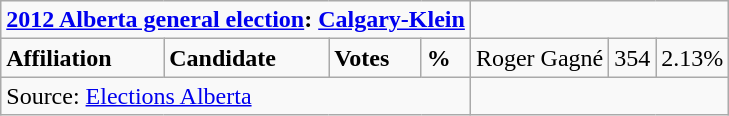<table class="wikitable">
<tr>
<td colspan="5" align=center><strong><a href='#'>2012 Alberta general election</a>: <a href='#'>Calgary-Klein</a></strong></td>
</tr>
<tr>
<td colspan="2"><strong>Affiliation</strong></td>
<td><strong>Candidate</strong></td>
<td><strong>Votes</strong></td>
<td><strong>%</strong><br>



</td>
<td>Roger Gagné</td>
<td align=right>354</td>
<td>2.13%<br>

</td>
</tr>
<tr>
<td colspan="5" align=left>Source: <a href='#'>Elections Alberta</a></td>
</tr>
</table>
